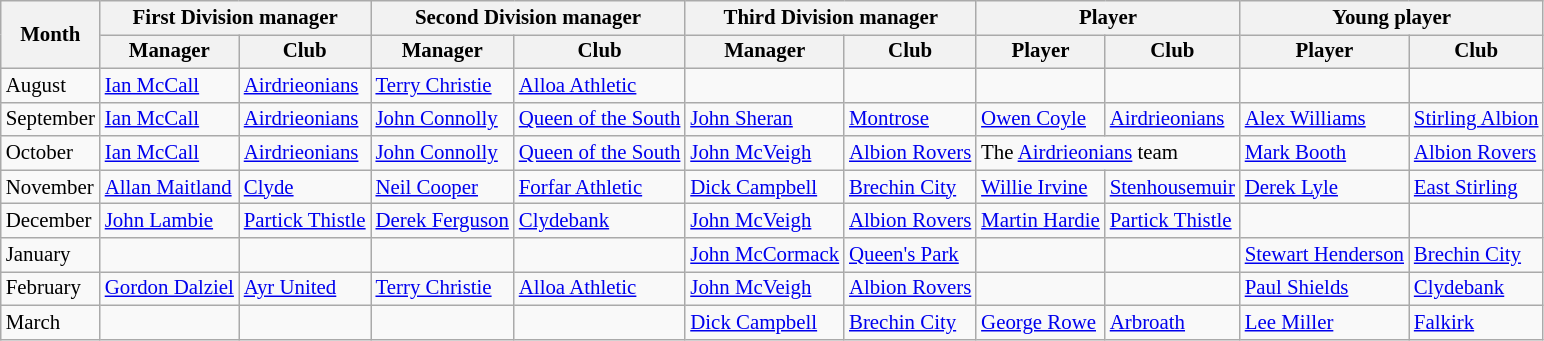<table class="wikitable" style="font-size:87%">
<tr>
<th rowspan=2>Month</th>
<th colspan=2>First Division manager</th>
<th colspan=2>Second Division manager</th>
<th colspan=2>Third Division manager</th>
<th colspan=2>Player</th>
<th colspan=2>Young player</th>
</tr>
<tr>
<th>Manager</th>
<th>Club</th>
<th>Manager</th>
<th>Club</th>
<th>Manager</th>
<th>Club</th>
<th>Player</th>
<th>Club</th>
<th>Player</th>
<th>Club</th>
</tr>
<tr>
<td>August</td>
<td><a href='#'>Ian McCall</a></td>
<td><a href='#'>Airdrieonians</a></td>
<td><a href='#'>Terry Christie</a></td>
<td><a href='#'>Alloa Athletic</a></td>
<td></td>
<td></td>
<td></td>
<td></td>
<td></td>
<td></td>
</tr>
<tr>
<td>September</td>
<td><a href='#'>Ian McCall</a></td>
<td><a href='#'>Airdrieonians</a></td>
<td><a href='#'>John Connolly</a></td>
<td><a href='#'>Queen of the South</a></td>
<td><a href='#'>John Sheran</a></td>
<td><a href='#'>Montrose</a></td>
<td><a href='#'>Owen Coyle</a></td>
<td><a href='#'>Airdrieonians</a></td>
<td><a href='#'>Alex Williams</a></td>
<td><a href='#'>Stirling Albion</a></td>
</tr>
<tr>
<td>October</td>
<td><a href='#'>Ian McCall</a></td>
<td><a href='#'>Airdrieonians</a></td>
<td><a href='#'>John Connolly</a></td>
<td><a href='#'>Queen of the South</a></td>
<td><a href='#'>John McVeigh</a></td>
<td><a href='#'>Albion Rovers</a></td>
<td colspan="2">The <a href='#'>Airdrieonians</a> team</td>
<td><a href='#'>Mark Booth</a></td>
<td><a href='#'>Albion Rovers</a></td>
</tr>
<tr>
<td>November</td>
<td><a href='#'>Allan Maitland</a></td>
<td><a href='#'>Clyde</a></td>
<td><a href='#'>Neil Cooper</a></td>
<td><a href='#'>Forfar Athletic</a></td>
<td><a href='#'>Dick Campbell</a></td>
<td><a href='#'>Brechin City</a></td>
<td><a href='#'>Willie Irvine</a></td>
<td><a href='#'>Stenhousemuir</a></td>
<td><a href='#'>Derek Lyle</a></td>
<td><a href='#'>East Stirling</a></td>
</tr>
<tr>
<td>December</td>
<td><a href='#'>John Lambie</a></td>
<td><a href='#'>Partick Thistle</a></td>
<td><a href='#'>Derek Ferguson</a></td>
<td><a href='#'>Clydebank</a></td>
<td><a href='#'>John McVeigh</a></td>
<td><a href='#'>Albion Rovers</a></td>
<td><a href='#'>Martin Hardie</a></td>
<td><a href='#'>Partick Thistle</a></td>
<td></td>
<td></td>
</tr>
<tr>
<td>January</td>
<td></td>
<td></td>
<td></td>
<td></td>
<td><a href='#'>John McCormack</a></td>
<td><a href='#'>Queen's Park</a></td>
<td></td>
<td></td>
<td><a href='#'>Stewart Henderson</a></td>
<td><a href='#'>Brechin City</a></td>
</tr>
<tr>
<td>February</td>
<td><a href='#'>Gordon Dalziel</a></td>
<td><a href='#'>Ayr United</a></td>
<td><a href='#'>Terry Christie</a></td>
<td><a href='#'>Alloa Athletic</a></td>
<td><a href='#'>John McVeigh</a></td>
<td><a href='#'>Albion Rovers</a></td>
<td></td>
<td></td>
<td><a href='#'>Paul Shields</a></td>
<td><a href='#'>Clydebank</a></td>
</tr>
<tr>
<td>March</td>
<td></td>
<td></td>
<td></td>
<td></td>
<td><a href='#'>Dick Campbell</a></td>
<td><a href='#'>Brechin City</a></td>
<td><a href='#'>George Rowe</a></td>
<td><a href='#'>Arbroath</a></td>
<td><a href='#'>Lee Miller</a></td>
<td><a href='#'>Falkirk</a></td>
</tr>
</table>
